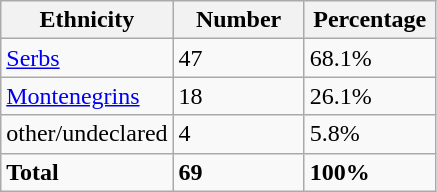<table class="wikitable">
<tr>
<th width="100px">Ethnicity</th>
<th width="80px">Number</th>
<th width="80px">Percentage</th>
</tr>
<tr>
<td><a href='#'>Serbs</a></td>
<td>47</td>
<td>68.1%</td>
</tr>
<tr>
<td><a href='#'>Montenegrins</a></td>
<td>18</td>
<td>26.1%</td>
</tr>
<tr>
<td>other/undeclared</td>
<td>4</td>
<td>5.8%</td>
</tr>
<tr>
<td><strong>Total</strong></td>
<td><strong>69</strong></td>
<td><strong>100%</strong></td>
</tr>
</table>
